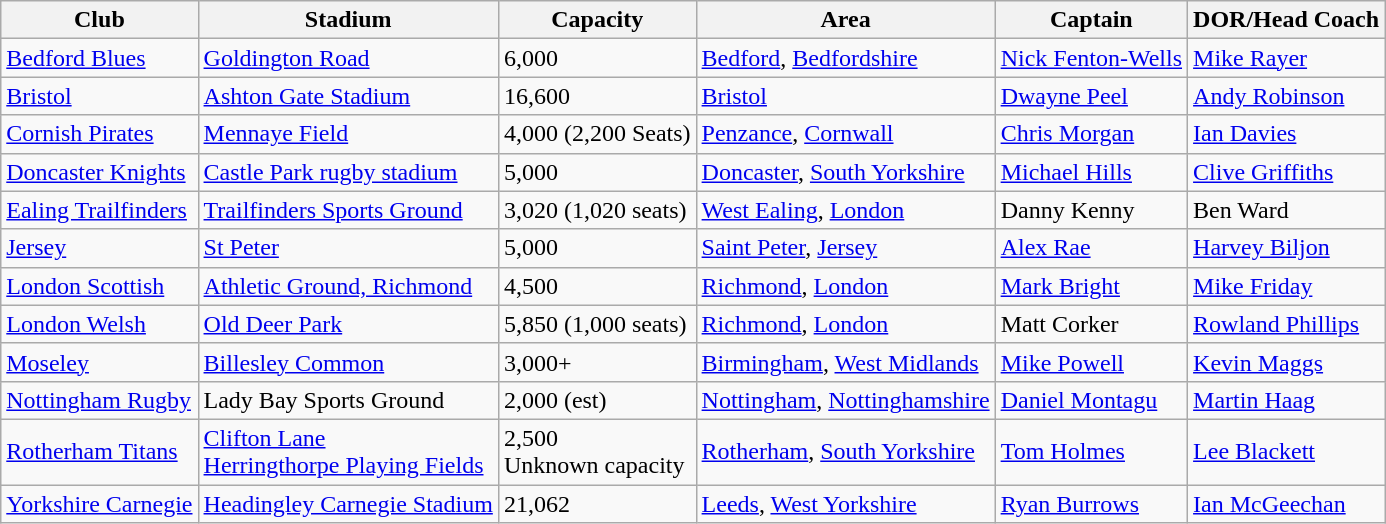<table class="wikitable sortable">
<tr>
<th>Club</th>
<th>Stadium</th>
<th>Capacity</th>
<th>Area</th>
<th>Captain</th>
<th>DOR/Head Coach</th>
</tr>
<tr>
<td><a href='#'>Bedford Blues</a></td>
<td><a href='#'>Goldington Road</a></td>
<td style="text-align:left;">6,000</td>
<td><a href='#'>Bedford</a>, <a href='#'>Bedfordshire</a></td>
<td> <a href='#'>Nick Fenton-Wells</a></td>
<td>  <a href='#'>Mike Rayer</a></td>
</tr>
<tr>
<td><a href='#'>Bristol</a></td>
<td><a href='#'>Ashton Gate Stadium</a></td>
<td style="text-align:left;">16,600</td>
<td><a href='#'>Bristol</a></td>
<td> <a href='#'>Dwayne Peel</a></td>
<td> <a href='#'>Andy Robinson</a></td>
</tr>
<tr>
<td><a href='#'>Cornish Pirates</a></td>
<td><a href='#'>Mennaye Field</a></td>
<td style="text-align:left;">4,000 (2,200 Seats)</td>
<td><a href='#'>Penzance</a>, <a href='#'>Cornwall</a></td>
<td> <a href='#'>Chris Morgan</a></td>
<td> <a href='#'>Ian Davies</a></td>
</tr>
<tr>
<td><a href='#'>Doncaster Knights</a></td>
<td><a href='#'>Castle Park rugby stadium</a></td>
<td style="text-align:left;">5,000</td>
<td><a href='#'>Doncaster</a>, <a href='#'>South Yorkshire</a></td>
<td> <a href='#'>Michael Hills</a></td>
<td> <a href='#'>Clive Griffiths</a></td>
</tr>
<tr>
<td><a href='#'>Ealing Trailfinders</a></td>
<td><a href='#'>Trailfinders Sports Ground</a></td>
<td style="text-align:left;">3,020 (1,020 seats)</td>
<td><a href='#'>West Ealing</a>, <a href='#'>London</a></td>
<td> Danny Kenny</td>
<td> Ben Ward</td>
</tr>
<tr>
<td><a href='#'>Jersey</a></td>
<td><a href='#'>St Peter</a></td>
<td style="text-align:left;">5,000</td>
<td><a href='#'>Saint Peter</a>, <a href='#'>Jersey</a></td>
<td> <a href='#'>Alex Rae</a></td>
<td> <a href='#'>Harvey Biljon</a></td>
</tr>
<tr>
<td><a href='#'>London Scottish</a></td>
<td><a href='#'>Athletic Ground, Richmond</a></td>
<td style="text-align:left;">4,500</td>
<td><a href='#'>Richmond</a>, <a href='#'>London</a></td>
<td> <a href='#'>Mark Bright</a></td>
<td> <a href='#'>Mike Friday</a></td>
</tr>
<tr>
<td><a href='#'>London Welsh</a></td>
<td><a href='#'>Old Deer Park</a></td>
<td style="text-align:left;">5,850 (1,000 seats)</td>
<td><a href='#'>Richmond</a>, <a href='#'>London</a></td>
<td> Matt Corker</td>
<td> <a href='#'>Rowland Phillips</a></td>
</tr>
<tr>
<td><a href='#'>Moseley</a></td>
<td><a href='#'>Billesley Common</a></td>
<td style="text-align:left;">3,000+</td>
<td><a href='#'>Birmingham</a>, <a href='#'>West Midlands</a></td>
<td> <a href='#'>Mike Powell</a></td>
<td> <a href='#'>Kevin Maggs</a></td>
</tr>
<tr>
<td><a href='#'>Nottingham Rugby</a></td>
<td>Lady Bay Sports Ground</td>
<td style="text-align:left;">2,000 (est)</td>
<td><a href='#'>Nottingham</a>, <a href='#'>Nottinghamshire</a></td>
<td> <a href='#'>Daniel Montagu</a></td>
<td> <a href='#'>Martin Haag</a></td>
</tr>
<tr>
<td><a href='#'>Rotherham Titans</a></td>
<td><a href='#'>Clifton Lane</a><br> <a href='#'>Herringthorpe Playing Fields</a></td>
<td style="text-align:left;">2,500<br>Unknown capacity</td>
<td><a href='#'>Rotherham</a>, <a href='#'>South Yorkshire</a></td>
<td> <a href='#'>Tom Holmes</a></td>
<td> <a href='#'>Lee Blackett</a></td>
</tr>
<tr>
<td><a href='#'>Yorkshire Carnegie</a></td>
<td><a href='#'>Headingley Carnegie Stadium</a></td>
<td style="text-align:left;">21,062</td>
<td><a href='#'>Leeds</a>, <a href='#'>West Yorkshire</a></td>
<td> <a href='#'>Ryan Burrows</a></td>
<td> <a href='#'>Ian McGeechan</a></td>
</tr>
</table>
